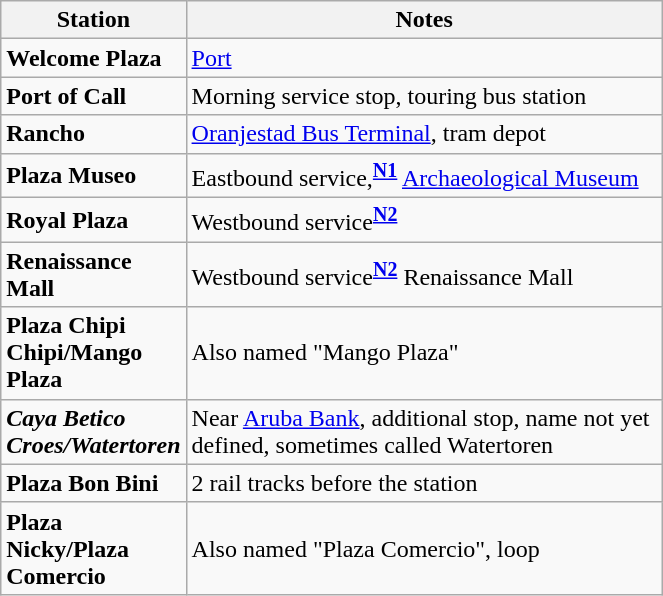<table class="wikitable sortable">
<tr>
<th width="100px">Station</th>
<th width="310px">Notes</th>
</tr>
<tr>
<td><strong>Welcome Plaza</strong></td>
<td> <a href='#'>Port</a></td>
</tr>
<tr>
<td><strong>Port of Call</strong></td>
<td>Morning service stop, touring bus station</td>
</tr>
<tr>
<td><strong>Rancho</strong></td>
<td>  <a href='#'>Oranjestad Bus Terminal</a>, tram depot</td>
</tr>
<tr>
<td><strong>Plaza Museo</strong></td>
<td>Eastbound service,<sup><strong><a href='#'>N1</a></strong></sup> <a href='#'>Archaeological Museum</a></td>
</tr>
<tr>
<td><strong>Royal Plaza</strong></td>
<td>Westbound service<sup><strong><a href='#'>N2</a></strong></sup></td>
</tr>
<tr>
<td><strong>Renaissance Mall</strong></td>
<td>Westbound service<sup><strong><a href='#'>N2</a></strong></sup> Renaissance Mall</td>
</tr>
<tr>
<td><strong>Plaza Chipi Chipi/Mango Plaza</strong></td>
<td>Also named "Mango Plaza"</td>
</tr>
<tr>
<td><strong><em>Caya Betico Croes/Watertoren</em></strong></td>
<td>Near <a href='#'>Aruba Bank</a>, additional stop, name not yet defined, sometimes called Watertoren</td>
</tr>
<tr>
<td><strong>Plaza Bon Bini</strong></td>
<td>2 rail tracks before the station</td>
</tr>
<tr>
<td><strong>Plaza Nicky/Plaza Comercio</strong></td>
<td>Also named "Plaza Comercio", loop</td>
</tr>
</table>
